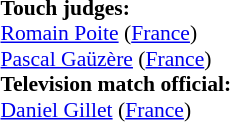<table width=100% style="font-size: 90%">
<tr>
<td><br><strong>Touch judges:</strong>
<br><a href='#'>Romain Poite</a> (<a href='#'>France</a>)
<br><a href='#'>Pascal Gaüzère</a> (<a href='#'>France</a>)
<br><strong>Television match official:</strong>
<br><a href='#'>Daniel Gillet</a> (<a href='#'>France</a>)</td>
</tr>
</table>
